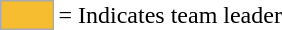<table>
<tr>
<td style="background-color:#f7bd30; border:1px solid #aaaaaa; width:2em;"></td>
<td>= Indicates team leader</td>
</tr>
</table>
